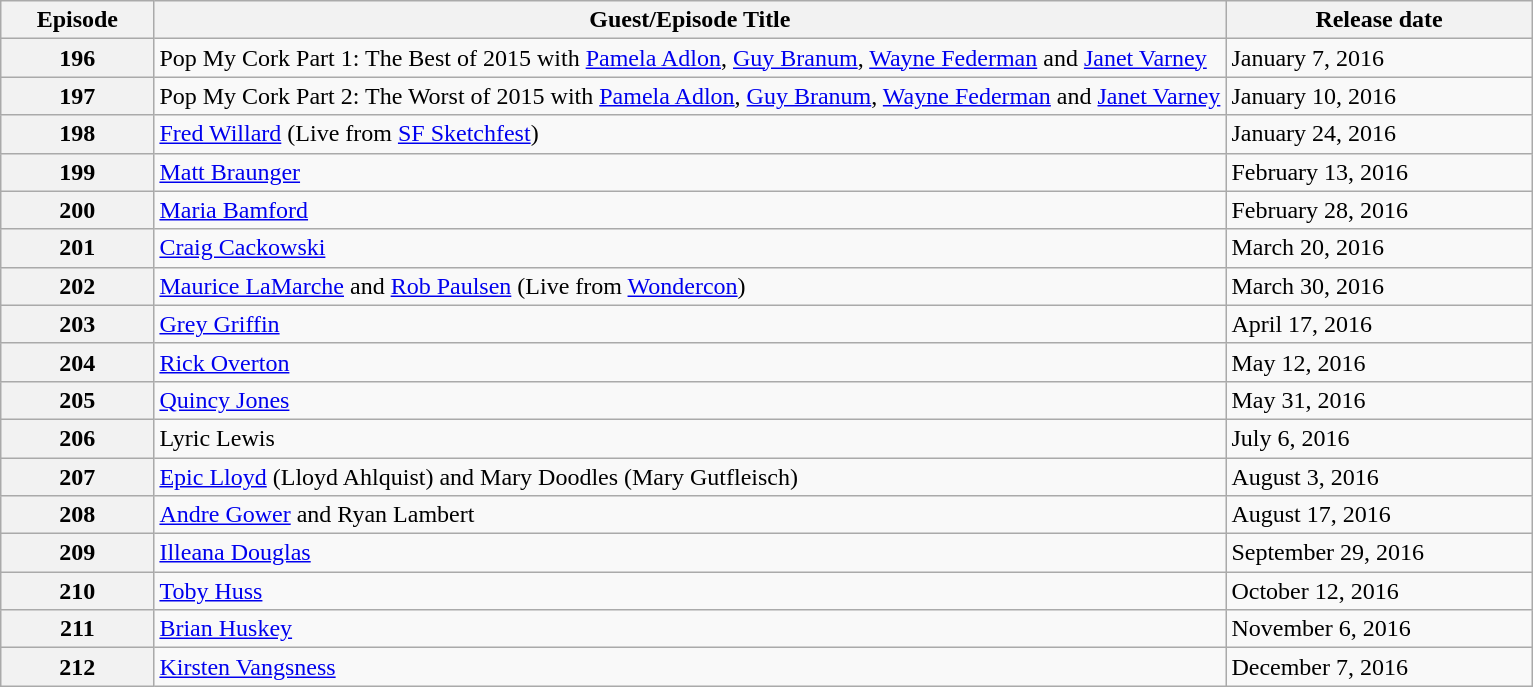<table class="wikitable sortable">
<tr>
<th style="width:10%;">Episode</th>
<th style="width:70%;">Guest/Episode Title</th>
<th style="width:20%;">Release date</th>
</tr>
<tr>
<th>196</th>
<td>Pop My Cork Part 1: The Best of 2015 with <a href='#'>Pamela Adlon</a>, <a href='#'>Guy Branum</a>, <a href='#'>Wayne Federman</a> and <a href='#'>Janet Varney</a></td>
<td>January 7, 2016</td>
</tr>
<tr>
<th>197</th>
<td>Pop My Cork Part 2: The Worst of 2015 with <a href='#'>Pamela Adlon</a>, <a href='#'>Guy Branum</a>, <a href='#'>Wayne Federman</a> and <a href='#'>Janet Varney</a></td>
<td>January 10, 2016</td>
</tr>
<tr>
<th>198</th>
<td><a href='#'>Fred Willard</a> (Live from <a href='#'>SF Sketchfest</a>)</td>
<td>January 24, 2016</td>
</tr>
<tr>
<th>199</th>
<td><a href='#'>Matt Braunger</a></td>
<td>February 13, 2016</td>
</tr>
<tr>
<th>200</th>
<td><a href='#'>Maria Bamford</a></td>
<td>February 28, 2016</td>
</tr>
<tr>
<th>201</th>
<td><a href='#'>Craig Cackowski</a></td>
<td>March 20, 2016</td>
</tr>
<tr>
<th>202</th>
<td><a href='#'>Maurice LaMarche</a> and <a href='#'>Rob Paulsen</a> (Live from <a href='#'>Wondercon</a>)</td>
<td>March 30, 2016</td>
</tr>
<tr>
<th>203</th>
<td><a href='#'>Grey Griffin</a></td>
<td>April 17, 2016</td>
</tr>
<tr>
<th>204</th>
<td><a href='#'>Rick Overton</a></td>
<td>May 12, 2016</td>
</tr>
<tr>
<th>205</th>
<td><a href='#'>Quincy Jones</a></td>
<td>May 31, 2016</td>
</tr>
<tr>
<th>206</th>
<td>Lyric Lewis</td>
<td>July 6, 2016</td>
</tr>
<tr>
<th>207</th>
<td><a href='#'>Epic Lloyd</a> (Lloyd Ahlquist) and Mary Doodles (Mary Gutfleisch)</td>
<td>August 3, 2016</td>
</tr>
<tr>
<th>208</th>
<td><a href='#'>Andre Gower</a> and Ryan Lambert</td>
<td>August 17, 2016</td>
</tr>
<tr>
<th>209</th>
<td><a href='#'>Illeana Douglas</a></td>
<td>September 29, 2016</td>
</tr>
<tr>
<th>210</th>
<td><a href='#'>Toby Huss</a></td>
<td>October 12, 2016</td>
</tr>
<tr>
<th>211</th>
<td><a href='#'>Brian Huskey</a></td>
<td>November 6, 2016</td>
</tr>
<tr>
<th>212</th>
<td><a href='#'>Kirsten Vangsness</a></td>
<td>December 7, 2016</td>
</tr>
</table>
